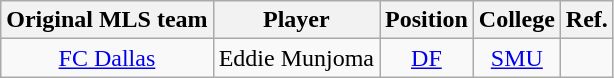<table class="wikitable sortable" style="text-align:center">
<tr>
<th>Original MLS team</th>
<th>Player</th>
<th>Position</th>
<th>College</th>
<th class="unsortable">Ref.</th>
</tr>
<tr>
<td><a href='#'>FC Dallas</a></td>
<td>Eddie Munjoma</td>
<td><a href='#'>DF</a></td>
<td><a href='#'>SMU</a></td>
<td></td>
</tr>
</table>
